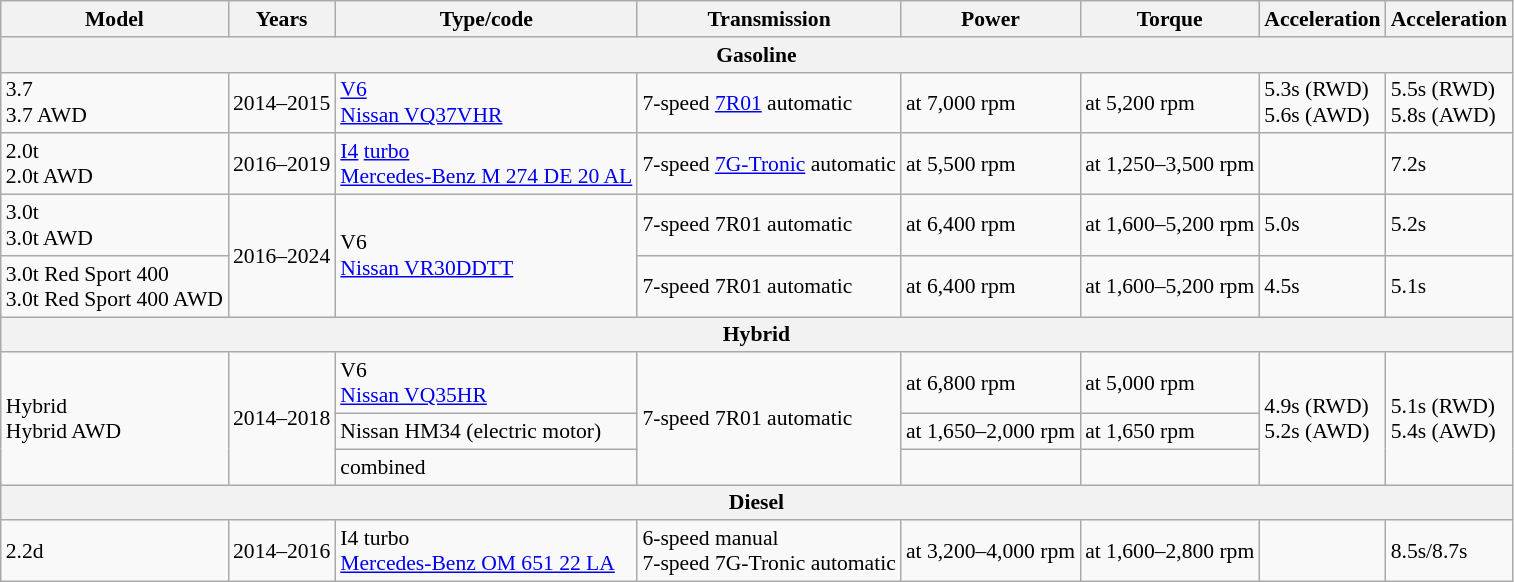<table class="wikitable sortable collapsible" style="text-align:left; font-size:90%;">
<tr>
<th>Model</th>
<th>Years</th>
<th>Type/code</th>
<th>Transmission</th>
<th>Power</th>
<th>Torque</th>
<th style=width:5em>Acceleration<br></th>
<th style=width:5em>Acceleration<br></th>
</tr>
<tr>
<th colspan=8>Gasoline</th>
</tr>
<tr>
<td>3.7<br>3.7 AWD</td>
<td>2014–2015</td>
<td> <a href='#'>V6</a> <br> <a href='#'>Nissan VQ37VHR</a></td>
<td>7-speed <a href='#'>7R01</a> automatic</td>
<td> at 7,000 rpm</td>
<td> at 5,200 rpm</td>
<td>5.3s (RWD)<br>5.6s (AWD)</td>
<td>5.5s (RWD)<br>5.8s (AWD)</td>
</tr>
<tr>
<td>2.0t<br>2.0t AWD</td>
<td>2016–2019</td>
<td> <a href='#'>I4</a> <a href='#'>turbo</a> <br> <a href='#'>Mercedes-Benz M 274 DE 20 AL</a></td>
<td>7-speed <a href='#'>7G-Tronic</a> automatic</td>
<td> at 5,500 rpm</td>
<td> at 1,250–3,500 rpm</td>
<td></td>
<td>7.2s</td>
</tr>
<tr>
<td>3.0t<br>3.0t AWD</td>
<td rowspan=2>2016–2024</td>
<td rowspan=2> V6 <br> <a href='#'>Nissan VR30DDTT</a></td>
<td>7-speed 7R01 automatic</td>
<td> at 6,400 rpm</td>
<td> at 1,600–5,200 rpm</td>
<td>5.0s</td>
<td>5.2s</td>
</tr>
<tr>
<td>3.0t Red Sport 400<br>3.0t Red Sport 400 AWD</td>
<td>7-speed 7R01 automatic</td>
<td> at 6,400 rpm</td>
<td> at 1,600–5,200 rpm</td>
<td>4.5s</td>
<td>5.1s</td>
</tr>
<tr>
<th colspan=8>Hybrid</th>
</tr>
<tr>
<td rowspan=3>Hybrid<br>Hybrid AWD</td>
<td rowspan=3>2014–2018</td>
<td> V6 <br> <a href='#'>Nissan VQ35HR</a></td>
<td rowspan=3>7-speed 7R01 automatic</td>
<td> at 6,800 rpm</td>
<td> at 5,000 rpm</td>
<td rowspan=3>4.9s (RWD)<br>5.2s (AWD)</td>
<td rowspan=3>5.1s (RWD)<br>5.4s (AWD)</td>
</tr>
<tr>
<td>Nissan HM34 (electric motor)</td>
<td> at 1,650–2,000 rpm</td>
<td> at 1,650 rpm</td>
</tr>
<tr>
<td>combined</td>
<td></td>
<td></td>
</tr>
<tr>
<th colspan=8>Diesel</th>
</tr>
<tr>
<td>2.2d</td>
<td>2014–2016</td>
<td> I4 turbo <br><a href='#'>Mercedes-Benz OM 651 22 LA</a></td>
<td>6-speed manual <br> 7-speed 7G-Tronic automatic</td>
<td> at 3,200–4,000 rpm</td>
<td> at 1,600–2,800 rpm</td>
<td></td>
<td>8.5s/8.7s</td>
</tr>
</table>
